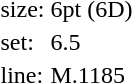<table style="margin-left:40px;">
<tr>
<td>size:</td>
<td>6pt (6D)</td>
</tr>
<tr>
<td>set:</td>
<td>6.5</td>
</tr>
<tr>
<td>line:</td>
<td>M.1185</td>
</tr>
</table>
